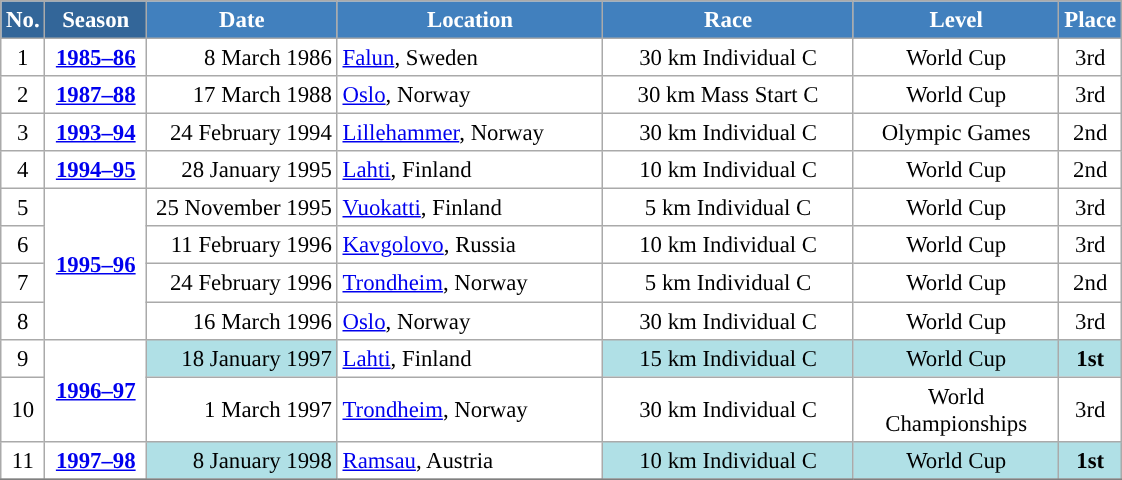<table class="wikitable sortable" style="font-size:95%; text-align:center; border:grey solid 1px; border-collapse:collapse; background:#ffffff;">
<tr style="background:#efefef;">
<th style="background-color:#369; color:white;">No.</th>
<th style="background-color:#369; color:white;">Season</th>
<th style="background-color:#4180be; color:white; width:120px;">Date</th>
<th style="background-color:#4180be; color:white; width:170px;">Location</th>
<th style="background-color:#4180be; color:white; width:160px;">Race</th>
<th style="background-color:#4180be; color:white; width:130px;">Level</th>
<th style="background-color:#4180be; color:white;">Place</th>
</tr>
<tr>
<td align=center>1</td>
<td rowspan=1 align=center><strong> <a href='#'>1985–86</a> </strong></td>
<td align=right>8 March 1986</td>
<td align=left> <a href='#'>Falun</a>, Sweden</td>
<td>30 km Individual C</td>
<td>World Cup</td>
<td>3rd</td>
</tr>
<tr>
<td align=center>2</td>
<td rowspan=1 align=center><strong> <a href='#'>1987–88</a> </strong></td>
<td align=right>17 March 1988</td>
<td align=left> <a href='#'>Oslo</a>, Norway</td>
<td>30 km Mass Start C</td>
<td>World Cup</td>
<td>3rd</td>
</tr>
<tr>
<td align=center>3</td>
<td rowspan=1 align=center><strong> <a href='#'>1993–94</a> </strong></td>
<td align=right>24 February 1994</td>
<td align=left> <a href='#'>Lillehammer</a>, Norway</td>
<td>30 km Individual C</td>
<td>Olympic Games</td>
<td>2nd</td>
</tr>
<tr>
<td align=center>4</td>
<td rowspan=1 align=center><strong> <a href='#'>1994–95</a> </strong></td>
<td align=right>28 January 1995</td>
<td align=left> <a href='#'>Lahti</a>, Finland</td>
<td>10 km Individual C</td>
<td>World Cup</td>
<td>2nd</td>
</tr>
<tr>
<td align=center>5</td>
<td rowspan=4 align=center><strong> <a href='#'>1995–96</a> </strong></td>
<td align=right>25 November 1995</td>
<td align=left> <a href='#'>Vuokatti</a>, Finland</td>
<td>5 km Individual C</td>
<td>World Cup</td>
<td>3rd</td>
</tr>
<tr>
<td align=center>6</td>
<td align=right>11 February 1996</td>
<td align=left> <a href='#'>Kavgolovo</a>, Russia</td>
<td>10 km Individual C</td>
<td>World Cup</td>
<td>3rd</td>
</tr>
<tr>
<td align=center>7</td>
<td align=right>24 February 1996</td>
<td align=left> <a href='#'>Trondheim</a>, Norway</td>
<td>5 km Individual C</td>
<td>World Cup</td>
<td>2nd</td>
</tr>
<tr>
<td align=center>8</td>
<td align=right>16 March 1996</td>
<td align=left>  <a href='#'>Oslo</a>, Norway</td>
<td>30 km Individual C</td>
<td>World Cup</td>
<td>3rd</td>
</tr>
<tr>
<td align=center>9</td>
<td rowspan=2 align=center><strong><a href='#'>1996–97</a></strong></td>
<td bgcolor="#BOEOE6" align=right>18 January 1997</td>
<td align=left> <a href='#'>Lahti</a>, Finland</td>
<td bgcolor="#BOEOE6">15 km Individual C</td>
<td bgcolor="#BOEOE6">World Cup</td>
<td bgcolor="#BOEOE6"><strong>1st</strong></td>
</tr>
<tr>
<td align=center>10</td>
<td align=right>1 March 1997</td>
<td align=left> <a href='#'>Trondheim</a>, Norway</td>
<td>30 km Individual C</td>
<td>World Championships</td>
<td>3rd</td>
</tr>
<tr>
<td align=center>11</td>
<td rowspan=1 align=center><strong><a href='#'>1997–98</a></strong></td>
<td bgcolor="#BOEOE6" align=right>8 January 1998</td>
<td align=left> <a href='#'>Ramsau</a>, Austria</td>
<td bgcolor="#BOEOE6">10 km Individual C</td>
<td bgcolor="#BOEOE6">World Cup</td>
<td bgcolor="#BOEOE6"><strong>1st</strong></td>
</tr>
<tr>
</tr>
</table>
